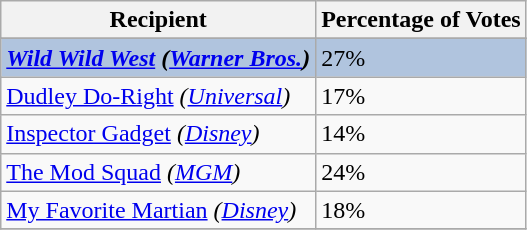<table class="wikitable sortable plainrowheaders" align="centre">
<tr>
<th>Recipient</th>
<th>Percentage of Votes</th>
</tr>
<tr>
</tr>
<tr style="background:#B0C4DE;">
<td><strong><em><a href='#'>Wild Wild West</a><em> (<a href='#'>Warner Bros.</a>)<strong></td>
<td></strong>27%<strong></td>
</tr>
<tr>
<td></em><a href='#'>Dudley Do-Right</a><em> (<a href='#'>Universal</a>)</td>
<td>17%</td>
</tr>
<tr>
<td></em><a href='#'>Inspector Gadget</a><em> (<a href='#'>Disney</a>)</td>
<td>14%</td>
</tr>
<tr>
<td></em><a href='#'>The Mod Squad</a><em> (<a href='#'>MGM</a>)</td>
<td>24%</td>
</tr>
<tr>
<td></em><a href='#'>My Favorite Martian</a><em> (<a href='#'>Disney</a>)</td>
<td>18%</td>
</tr>
<tr>
</tr>
</table>
